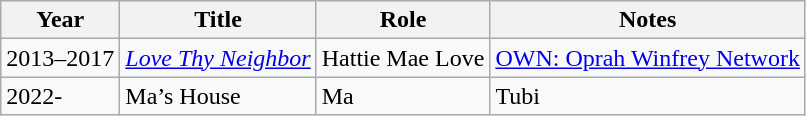<table class="wikitable sortable">
<tr>
<th>Year</th>
<th>Title</th>
<th>Role</th>
<th class="unsortable">Notes</th>
</tr>
<tr>
<td>2013–2017</td>
<td><em><a href='#'>Love Thy Neighbor</a></em></td>
<td>Hattie Mae Love</td>
<td><a href='#'>OWN: Oprah Winfrey Network</a></td>
</tr>
<tr>
<td>2022-</td>
<td>Ma’s House</td>
<td>Ma</td>
<td>Tubi</td>
</tr>
</table>
